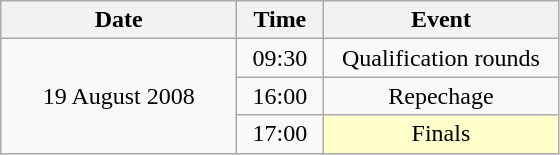<table class = "wikitable" style="text-align:center;">
<tr>
<th width=150>Date</th>
<th width=50>Time</th>
<th width=150>Event</th>
</tr>
<tr>
<td rowspan=3>19 August 2008</td>
<td>09:30</td>
<td>Qualification rounds</td>
</tr>
<tr>
<td>16:00</td>
<td>Repechage</td>
</tr>
<tr>
<td>17:00</td>
<td bgcolor=ffffcc>Finals</td>
</tr>
</table>
